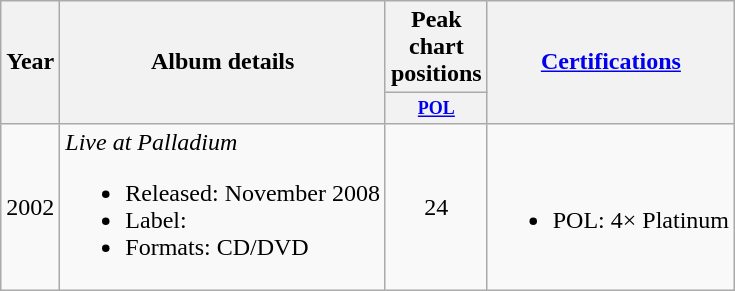<table class=wikitable style=text-align:center;>
<tr>
<th rowspan=2>Year</th>
<th rowspan=2>Album details</th>
<th colspan=1>Peak chart positions</th>
<th rowspan=2><a href='#'>Certifications</a></th>
</tr>
<tr style="vertical-align:top;line-height:1.2">
<th style="width:4em;font-size:75%"><a href='#'>POL</a></th>
</tr>
<tr>
<td>2002</td>
<td align=left><em>Live at Palladium</em><br><ul><li>Released: November 2008</li><li>Label:</li><li>Formats: CD/DVD</li></ul></td>
<td>24</td>
<td><br><ul><li>POL: 4× Platinum</li></ul></td>
</tr>
</table>
